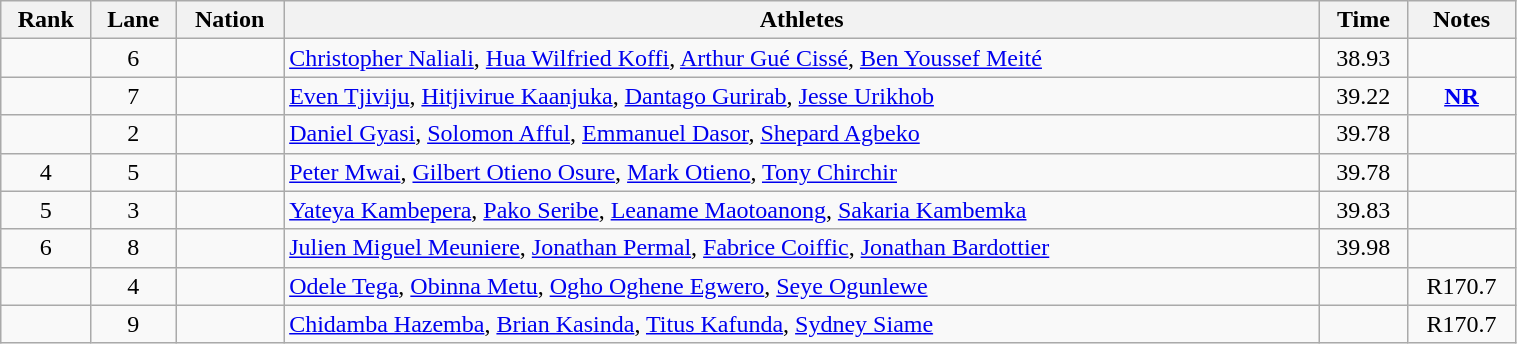<table class="wikitable sortable" width=80% style="text-align:center;">
<tr>
<th>Rank</th>
<th>Lane</th>
<th>Nation</th>
<th>Athletes</th>
<th>Time</th>
<th>Notes</th>
</tr>
<tr>
<td></td>
<td>6</td>
<td align=left></td>
<td align=left><a href='#'>Christopher Naliali</a>, <a href='#'>Hua Wilfried Koffi</a>, <a href='#'>Arthur Gué Cissé</a>, <a href='#'>Ben Youssef Meité</a></td>
<td>38.93</td>
<td></td>
</tr>
<tr>
<td></td>
<td>7</td>
<td align=left></td>
<td align=left><a href='#'>Even Tjiviju</a>, <a href='#'>Hitjivirue Kaanjuka</a>, <a href='#'>Dantago Gurirab</a>, <a href='#'>Jesse Urikhob</a></td>
<td>39.22</td>
<td><strong><a href='#'>NR</a></strong></td>
</tr>
<tr>
<td></td>
<td>2</td>
<td align=left></td>
<td align=left><a href='#'>Daniel Gyasi</a>, <a href='#'>Solomon Afful</a>, <a href='#'>Emmanuel Dasor</a>, <a href='#'>Shepard Agbeko</a></td>
<td>39.78</td>
<td></td>
</tr>
<tr>
<td>4</td>
<td>5</td>
<td align=left></td>
<td align=left><a href='#'>Peter Mwai</a>, <a href='#'>Gilbert Otieno Osure</a>, <a href='#'>Mark Otieno</a>, <a href='#'>Tony Chirchir</a></td>
<td>39.78</td>
<td></td>
</tr>
<tr>
<td>5</td>
<td>3</td>
<td align=left></td>
<td align=left><a href='#'>Yateya Kambepera</a>, <a href='#'>Pako Seribe</a>, <a href='#'>Leaname Maotoanong</a>, <a href='#'>Sakaria Kambemka</a></td>
<td>39.83</td>
<td></td>
</tr>
<tr>
<td>6</td>
<td>8</td>
<td align=left></td>
<td align=left><a href='#'>Julien Miguel Meuniere</a>, <a href='#'>Jonathan Permal</a>, <a href='#'>Fabrice Coiffic</a>, <a href='#'>Jonathan Bardottier</a></td>
<td>39.98</td>
<td></td>
</tr>
<tr>
<td></td>
<td>4</td>
<td align=left></td>
<td align=left><a href='#'>Odele Tega</a>, <a href='#'>Obinna Metu</a>, <a href='#'>Ogho Oghene Egwero</a>, <a href='#'>Seye Ogunlewe</a></td>
<td></td>
<td>R170.7</td>
</tr>
<tr>
<td></td>
<td>9</td>
<td align=left></td>
<td align=left><a href='#'>Chidamba Hazemba</a>, <a href='#'>Brian Kasinda</a>, <a href='#'>Titus Kafunda</a>, <a href='#'>Sydney Siame</a></td>
<td></td>
<td>R170.7</td>
</tr>
</table>
